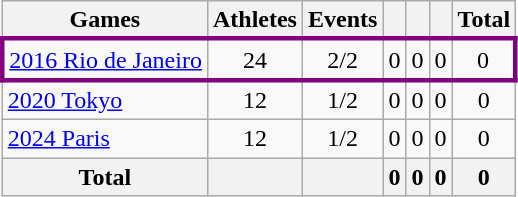<table class="wikitable sortable" style="text-align:center">
<tr>
<th>Games</th>
<th>Athletes</th>
<th>Events</th>
<th width:3em; font-weight:bold;"></th>
<th width:3em; font-weight:bold;"></th>
<th width:3em; font-weight:bold;"></th>
<th style="width:3; font-weight:bold;">Total</th>
</tr>
<tr>
</tr>
<tr align=center style="border: 3px solid purple">
<td align=left> <a href='#'>2016 Rio de Janeiro</a></td>
<td>24</td>
<td>2/2</td>
<td>0</td>
<td>0</td>
<td>0</td>
<td>0</td>
</tr>
<tr>
<td align=left> <a href='#'>2020 Tokyo</a></td>
<td>12</td>
<td>1/2</td>
<td>0</td>
<td>0</td>
<td>0</td>
<td>0</td>
</tr>
<tr>
<td align=left> <a href='#'>2024 Paris</a></td>
<td>12</td>
<td>1/2</td>
<td>0</td>
<td>0</td>
<td>0</td>
<td>0</td>
</tr>
<tr>
<th>Total</th>
<th></th>
<th></th>
<th>0</th>
<th>0</th>
<th>0</th>
<th>0</th>
</tr>
</table>
